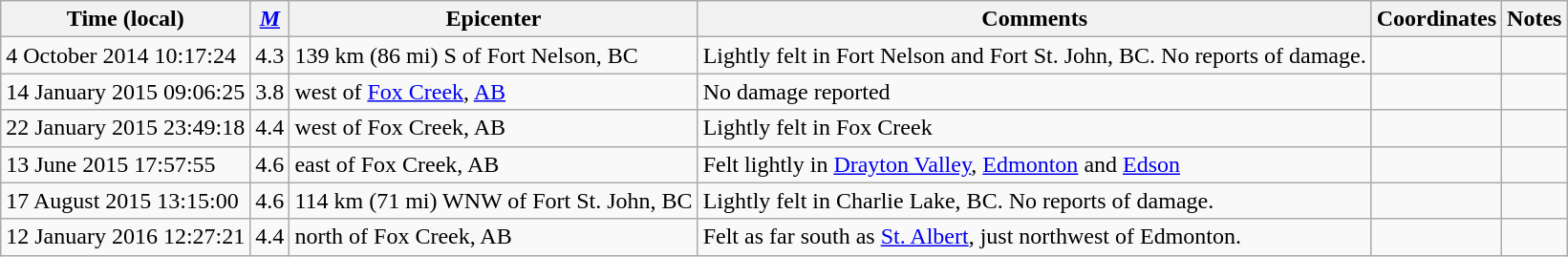<table class="wikitable sortable">
<tr>
<th>Time (local)</th>
<th><em><a href='#'>M</a></em></th>
<th>Epicenter</th>
<th>Comments</th>
<th>Coordinates</th>
<th>Notes</th>
</tr>
<tr>
<td>4 October 2014 10:17:24</td>
<td>4.3</td>
<td>139 km (86 mi) S of Fort Nelson, BC</td>
<td>Lightly felt in Fort Nelson and Fort St. John, BC. No reports of damage.</td>
<td></td>
<td></td>
</tr>
<tr>
<td>14 January 2015 09:06:25</td>
<td>3.8</td>
<td> west of <a href='#'>Fox Creek</a>, <a href='#'>AB</a></td>
<td>No damage reported</td>
<td></td>
<td></td>
</tr>
<tr>
<td>22 January 2015 23:49:18</td>
<td>4.4</td>
<td> west of Fox Creek, AB</td>
<td>Lightly felt in Fox Creek</td>
<td></td>
<td></td>
</tr>
<tr>
<td>13 June 2015 17:57:55</td>
<td>4.6</td>
<td> east of Fox Creek, AB</td>
<td>Felt lightly in <a href='#'>Drayton Valley</a>, <a href='#'>Edmonton</a> and <a href='#'>Edson</a></td>
<td></td>
<td></td>
</tr>
<tr>
<td>17 August 2015 13:15:00</td>
<td>4.6</td>
<td>114 km (71 mi) WNW of Fort St. John, BC</td>
<td>Lightly felt in Charlie Lake, BC. No reports of damage.</td>
<td></td>
<td></td>
</tr>
<tr>
<td>12 January 2016 12:27:21</td>
<td>4.4</td>
<td> north of Fox Creek, AB</td>
<td>Felt as far south as <a href='#'>St. Albert</a>, just northwest of Edmonton.</td>
<td></td>
<td></td>
</tr>
</table>
